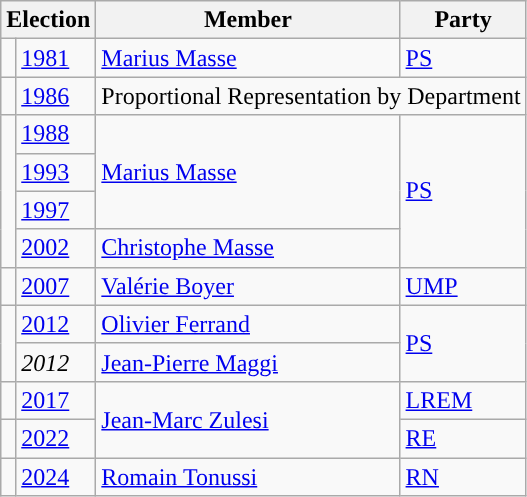<table class="wikitable">
<tr>
<th colspan="2">Election</th>
<th>Member</th>
<th>Party</th>
</tr>
<tr>
<td style="color:inherit;background-color: "></td>
<td><a href='#'>1981</a></td>
<td><a href='#'>Marius Masse</a></td>
<td><a href='#'>PS</a></td>
</tr>
<tr>
<td></td>
<td><a href='#'>1986</a></td>
<td colspan=2>Proportional Representation by Department</td>
</tr>
<tr>
<td rowspan=4 style="background-color: "></td>
<td><a href='#'>1988</a></td>
<td rowspan=3><a href='#'>Marius Masse</a></td>
<td rowspan=4><a href='#'>PS</a></td>
</tr>
<tr>
<td><a href='#'>1993</a></td>
</tr>
<tr>
<td><a href='#'>1997</a></td>
</tr>
<tr>
<td><a href='#'>2002</a></td>
<td><a href='#'>Christophe Masse</a></td>
</tr>
<tr>
<td style="color:inherit;background-color: "></td>
<td><a href='#'>2007</a></td>
<td><a href='#'>Valérie Boyer</a></td>
<td><a href='#'>UMP</a></td>
</tr>
<tr>
<td rowspan="2" style="background-color: "></td>
<td><a href='#'>2012</a></td>
<td><a href='#'>Olivier Ferrand</a></td>
<td rowspan="2"><a href='#'>PS</a></td>
</tr>
<tr>
<td><em>2012</em></td>
<td><a href='#'>Jean-Pierre Maggi</a></td>
</tr>
<tr>
<td style="color:inherit;background-color: "></td>
<td><a href='#'>2017</a></td>
<td rowspan="2"><a href='#'>Jean-Marc Zulesi</a></td>
<td><a href='#'>LREM</a></td>
</tr>
<tr>
<td style="color:inherit;background-color: "></td>
<td><a href='#'>2022</a></td>
<td><a href='#'>RE</a></td>
</tr>
<tr>
<td style="color:inherit;background-color: "></td>
<td><a href='#'>2024</a></td>
<td><a href='#'>Romain Tonussi</a></td>
<td><a href='#'>RN</a></td>
</tr>
</table>
